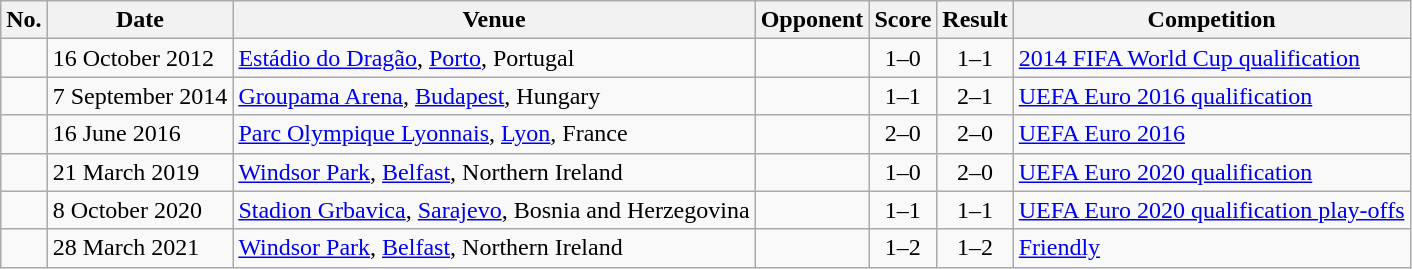<table class="wikitable" style="font-size:100%;">
<tr>
<th>No.</th>
<th>Date</th>
<th>Venue</th>
<th>Opponent</th>
<th>Score</th>
<th>Result</th>
<th>Competition</th>
</tr>
<tr>
<td></td>
<td>16 October 2012</td>
<td><a href='#'>Estádio do Dragão</a>, <a href='#'>Porto</a>, Portugal</td>
<td></td>
<td align=center>1–0</td>
<td align=center>1–1</td>
<td><a href='#'>2014 FIFA World Cup qualification</a></td>
</tr>
<tr>
<td></td>
<td>7 September 2014</td>
<td><a href='#'>Groupama Arena</a>, <a href='#'>Budapest</a>, Hungary</td>
<td></td>
<td align=center>1–1</td>
<td align=center>2–1</td>
<td><a href='#'>UEFA Euro 2016 qualification</a></td>
</tr>
<tr>
<td></td>
<td>16 June 2016</td>
<td><a href='#'>Parc Olympique Lyonnais</a>, <a href='#'>Lyon</a>, France</td>
<td></td>
<td align=center>2–0</td>
<td align=center>2–0</td>
<td><a href='#'>UEFA Euro 2016</a></td>
</tr>
<tr>
<td></td>
<td>21 March 2019</td>
<td><a href='#'>Windsor Park</a>, <a href='#'>Belfast</a>, Northern Ireland</td>
<td></td>
<td align=center>1–0</td>
<td align=center>2–0</td>
<td><a href='#'>UEFA Euro 2020 qualification</a></td>
</tr>
<tr>
<td></td>
<td>8 October 2020</td>
<td><a href='#'>Stadion Grbavica</a>, <a href='#'>Sarajevo</a>, Bosnia and Herzegovina</td>
<td></td>
<td align=center>1–1</td>
<td align=center>1–1 </td>
<td><a href='#'>UEFA Euro 2020 qualification play-offs</a></td>
</tr>
<tr>
<td></td>
<td>28 March 2021</td>
<td><a href='#'>Windsor Park</a>, <a href='#'>Belfast</a>, Northern Ireland</td>
<td></td>
<td align=center>1–2</td>
<td align=center>1–2</td>
<td><a href='#'>Friendly</a></td>
</tr>
</table>
